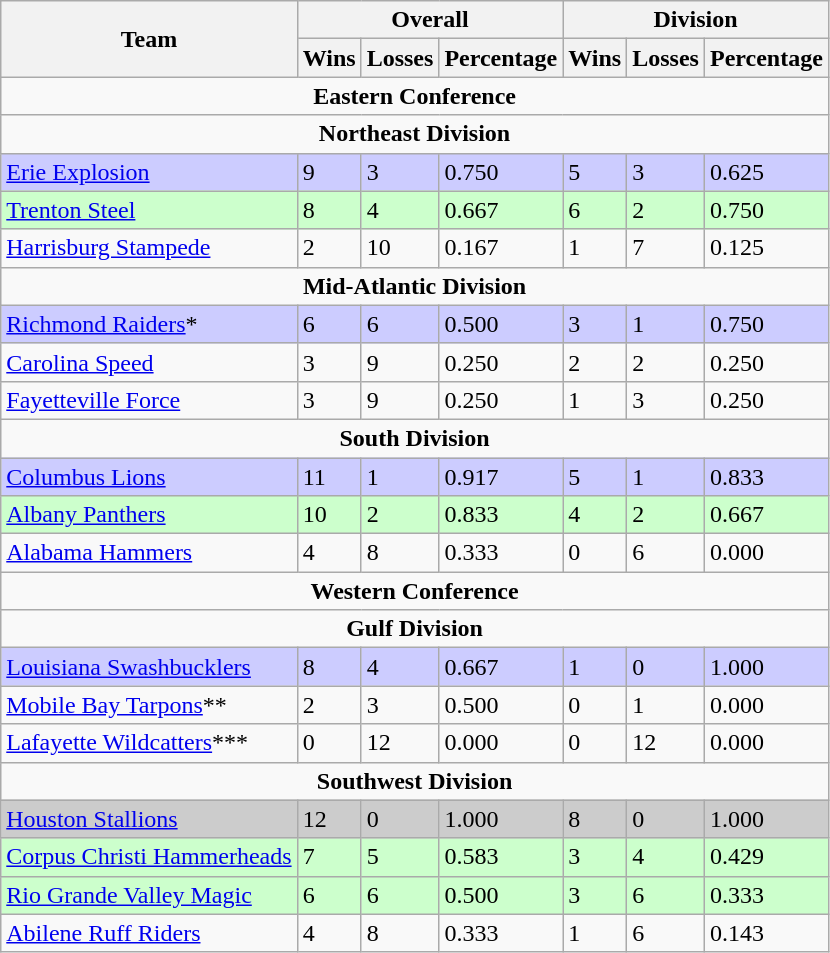<table class="wikitable">
<tr>
<th rowspan="2" align="center">Team</th>
<th colspan="3" align="center">Overall</th>
<th colspan="3" align="center">Division</th>
</tr>
<tr>
<th>Wins</th>
<th>Losses</th>
<th>Percentage</th>
<th>Wins</th>
<th>Losses</th>
<th>Percentage</th>
</tr>
<tr>
<td colspan="7" align="center"><strong>Eastern Conference</strong></td>
</tr>
<tr>
<td colspan="7" align="center"><strong>Northeast Division</strong></td>
</tr>
<tr bgcolor=#ccccff>
<td><a href='#'>Erie Explosion</a></td>
<td>9</td>
<td>3</td>
<td>0.750</td>
<td>5</td>
<td>3</td>
<td>0.625</td>
</tr>
<tr bgcolor=#ccffcc>
<td><a href='#'>Trenton Steel</a></td>
<td>8</td>
<td>4</td>
<td>0.667</td>
<td>6</td>
<td>2</td>
<td>0.750</td>
</tr>
<tr>
<td><a href='#'>Harrisburg Stampede</a></td>
<td>2</td>
<td>10</td>
<td>0.167</td>
<td>1</td>
<td>7</td>
<td>0.125</td>
</tr>
<tr>
<td colspan="7" align="center"><strong>Mid-Atlantic Division</strong></td>
</tr>
<tr bgcolor=#ccccff>
<td><a href='#'>Richmond Raiders</a>*</td>
<td>6</td>
<td>6</td>
<td>0.500</td>
<td>3</td>
<td>1</td>
<td>0.750</td>
</tr>
<tr>
<td><a href='#'>Carolina Speed</a></td>
<td>3</td>
<td>9</td>
<td>0.250</td>
<td>2</td>
<td>2</td>
<td>0.250</td>
</tr>
<tr>
<td><a href='#'>Fayetteville Force</a></td>
<td>3</td>
<td>9</td>
<td>0.250</td>
<td>1</td>
<td>3</td>
<td>0.250</td>
</tr>
<tr>
<td colspan="7" align="center"><strong>South Division</strong></td>
</tr>
<tr bgcolor=#ccccff>
<td><a href='#'>Columbus Lions</a></td>
<td>11</td>
<td>1</td>
<td>0.917</td>
<td>5</td>
<td>1</td>
<td>0.833</td>
</tr>
<tr bgcolor=#ccffcc>
<td><a href='#'>Albany Panthers</a></td>
<td>10</td>
<td>2</td>
<td>0.833</td>
<td>4</td>
<td>2</td>
<td>0.667</td>
</tr>
<tr>
<td><a href='#'>Alabama Hammers</a></td>
<td>4</td>
<td>8</td>
<td>0.333</td>
<td>0</td>
<td>6</td>
<td>0.000</td>
</tr>
<tr>
<td colspan="7" align="center"><strong>Western Conference</strong></td>
</tr>
<tr>
<td colspan="7" align="center"><strong>Gulf Division</strong></td>
</tr>
<tr bgcolor=#ccccff>
<td><a href='#'>Louisiana Swashbucklers</a></td>
<td>8</td>
<td>4</td>
<td>0.667</td>
<td>1</td>
<td>0</td>
<td>1.000</td>
</tr>
<tr>
<td><a href='#'>Mobile Bay Tarpons</a>**</td>
<td>2</td>
<td>3</td>
<td>0.500</td>
<td>0</td>
<td>1</td>
<td>0.000</td>
</tr>
<tr>
<td><a href='#'>Lafayette Wildcatters</a>***</td>
<td>0</td>
<td>12</td>
<td>0.000</td>
<td>0</td>
<td>12</td>
<td>0.000</td>
</tr>
<tr>
<td colspan="7" align="center"><strong>Southwest Division</strong></td>
</tr>
<tr bgcolor=#cccccc>
<td><a href='#'>Houston Stallions</a></td>
<td>12</td>
<td>0</td>
<td>1.000</td>
<td>8</td>
<td>0</td>
<td>1.000</td>
</tr>
<tr bgcolor=#ccffcc>
<td><a href='#'>Corpus Christi Hammerheads</a></td>
<td>7</td>
<td>5</td>
<td>0.583</td>
<td>3</td>
<td>4</td>
<td>0.429</td>
</tr>
<tr bgcolor=#ccffcc>
<td><a href='#'>Rio Grande Valley Magic</a></td>
<td>6</td>
<td>6</td>
<td>0.500</td>
<td>3</td>
<td>6</td>
<td>0.333</td>
</tr>
<tr>
<td><a href='#'>Abilene Ruff Riders</a></td>
<td>4</td>
<td>8</td>
<td>0.333</td>
<td>1</td>
<td>6</td>
<td>0.143</td>
</tr>
</table>
